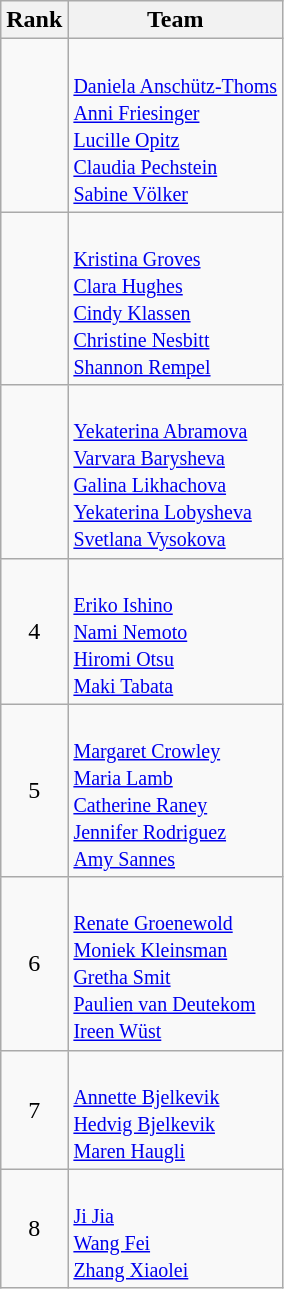<table class="wikitable sortable" style="text-align:center">
<tr>
<th>Rank</th>
<th>Team</th>
</tr>
<tr>
<td></td>
<td align="left"><small><br><a href='#'>Daniela Anschütz-Thoms</a><br><a href='#'>Anni Friesinger</a><br><a href='#'>Lucille Opitz</a><br><a href='#'>Claudia Pechstein</a><br><a href='#'>Sabine Völker</a></small></td>
</tr>
<tr>
<td></td>
<td align="left"><small><br><a href='#'>Kristina Groves</a><br><a href='#'>Clara Hughes</a><br><a href='#'>Cindy Klassen</a><br><a href='#'>Christine Nesbitt</a><br><a href='#'>Shannon Rempel</a></small></td>
</tr>
<tr>
<td></td>
<td align="left"><small><br><a href='#'>Yekaterina Abramova</a><br><a href='#'>Varvara Barysheva</a><br><a href='#'>Galina Likhachova</a><br><a href='#'>Yekaterina Lobysheva</a><br><a href='#'>Svetlana Vysokova</a></small></td>
</tr>
<tr>
<td>4</td>
<td align="left"><small><br><a href='#'>Eriko Ishino</a><br><a href='#'>Nami Nemoto</a><br><a href='#'>Hiromi Otsu</a><br><a href='#'>Maki Tabata</a></small></td>
</tr>
<tr>
<td>5</td>
<td align="left"><small><br><a href='#'>Margaret Crowley</a><br><a href='#'>Maria Lamb</a><br><a href='#'>Catherine Raney</a><br><a href='#'>Jennifer Rodriguez</a><br><a href='#'>Amy Sannes</a></small></td>
</tr>
<tr>
<td>6</td>
<td align="left"><small><br><a href='#'>Renate Groenewold</a><br><a href='#'>Moniek Kleinsman</a><br><a href='#'>Gretha Smit</a><br><a href='#'>Paulien van Deutekom</a><br><a href='#'>Ireen Wüst</a></small></td>
</tr>
<tr>
<td>7</td>
<td align="left"><small><br><a href='#'>Annette Bjelkevik</a><br><a href='#'>Hedvig Bjelkevik</a><br><a href='#'>Maren Haugli</a></small></td>
</tr>
<tr>
<td>8</td>
<td align="left"><small><br><a href='#'>Ji Jia</a><br><a href='#'>Wang Fei</a><br><a href='#'>Zhang Xiaolei</a></small></td>
</tr>
</table>
